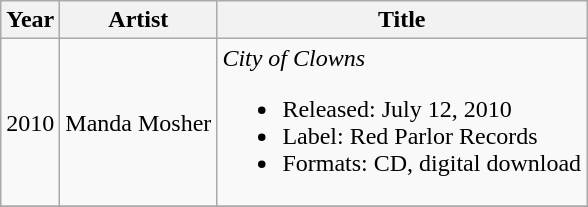<table class="wikitable">
<tr>
<th rowspan="1">Year</th>
<th rowspan="1">Artist</th>
<th rowspan="1">Title</th>
</tr>
<tr>
<td>2010</td>
<td>Manda Mosher</td>
<td><em>City of Clowns</em><br><ul><li>Released: July 12, 2010</li><li>Label: Red Parlor Records</li><li>Formats: CD, digital download</li></ul></td>
</tr>
<tr>
</tr>
</table>
